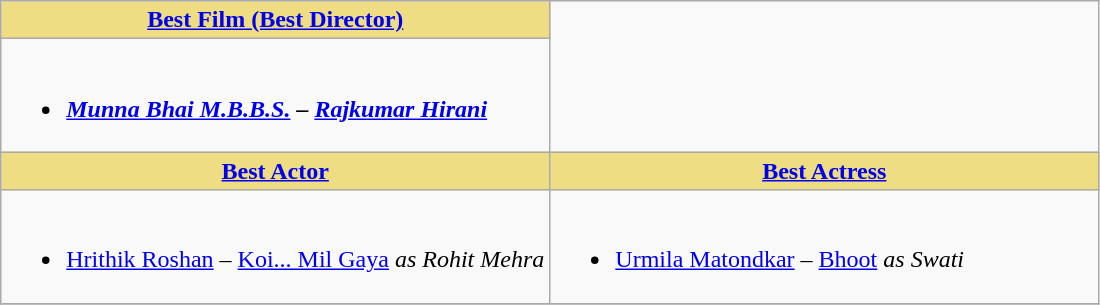<table class="wikitable">
<tr>
<th style="background:#EEDD82; width:50%;"><a href='#'>Best Film (Best Director)</a></th>
</tr>
<tr>
<td><br><ul><li><strong><em><a href='#'>Munna Bhai M.B.B.S.</a><em> – <a href='#'>Rajkumar Hirani</a><strong></li></ul></td>
</tr>
<tr>
<th style="background:#EEDD82; width:50%;"><a href='#'>Best Actor</a></th>
<th style="background:#EEDD82; width:50%;"><a href='#'>Best Actress</a></th>
</tr>
<tr>
<td><br><ul><li></strong><a href='#'>Hrithik Roshan</a> – </em><a href='#'>Koi... Mil Gaya</a><em> as Rohit Mehra<strong></li></ul></td>
<td><br><ul><li></strong><a href='#'>Urmila Matondkar</a> – </em><a href='#'>Bhoot</a><em> as Swati<strong></li></ul></td>
</tr>
<tr>
</tr>
</table>
